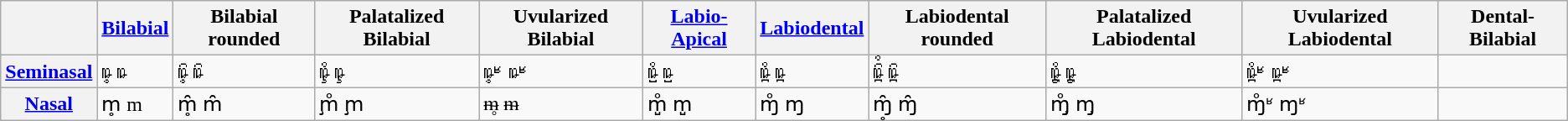<table class=wikitable>
<tr>
<th></th>
<th><a href='#'>Bilabial</a></th>
<th>Bilabial rounded</th>
<th>Palatalized Bilabial</th>
<th>Uvularized Bilabial</th>
<th><a href='#'>Labio-Apical</a></th>
<th><a href='#'>Labiodental</a></th>
<th>Labiodental rounded</th>
<th>Palatalized Labiodental</th>
<th>Uvularized Labiodental</th>
<th>Dental-Bilabial</th>
</tr>
<tr>
<th><a href='#'>Seminasal</a></th>
<td>ꬺ̥ ꬺ</td>
<td>ꬺ̥̑ ꬺ̑</td>
<td>ꬺ̧̊ ꬺ̧</td>
<td>ꬺ̥ʶ ꬺʶ</td>
<td>ꬺ̺̊ ꬺ̺</td>
<td>ꬺ̪̊ ꬺ̪</td>
<td>ꬺ̪̑̊ ꬺ̪̑</td>
<td>ꬺ̧̪̊ ꬺ̧̪</td>
<td>ꬺ̪̊ʶ ꬺ̪ʶ</td>
<td></td>
</tr>
<tr>
<th><a href='#'>Nasal</a></th>
<td>m̥ m</td>
<td>m̥̑ m̑</td>
<td>m̧̊ m̧</td>
<td>ᵯ̥ ᵯ</td>
<td>m̺̊ m̺</td>
<td>ɱ̊ ɱ</td>
<td>ɱ̥̑ ɱ̑</td>
<td>ɱ̧̊ ɱ̧</td>
<td>ɱ̊ʶ ɱʶ</td>
<td></td>
</tr>
</table>
